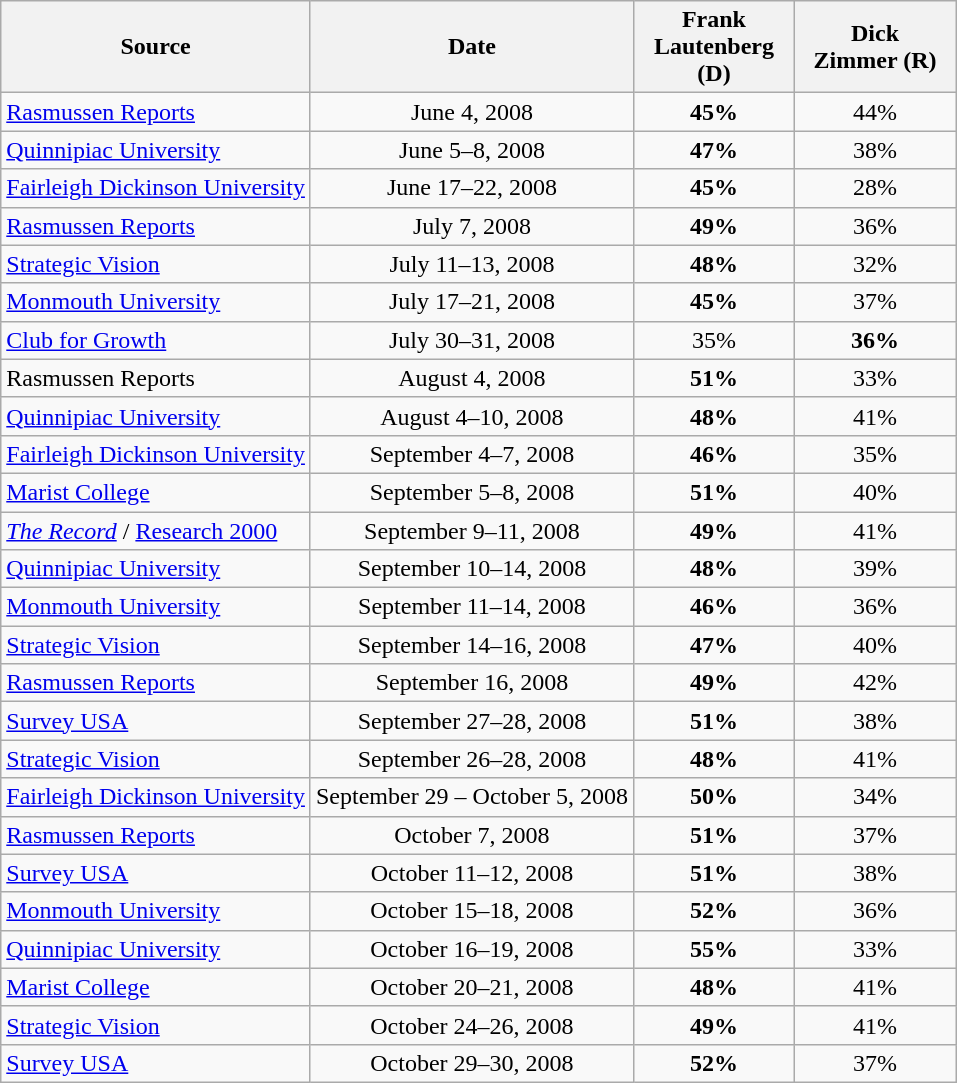<table class="wikitable" style="text-align:center">
<tr>
<th>Source</th>
<th>Date</th>
<th style="width:100px;">Frank<br>Lautenberg (D)</th>
<th style="width:100px;">Dick<br>Zimmer (R)</th>
</tr>
<tr>
<td align=left><a href='#'>Rasmussen Reports</a></td>
<td>June 4, 2008</td>
<td><strong>45%</strong></td>
<td>44%</td>
</tr>
<tr>
<td align=left><a href='#'>Quinnipiac University</a></td>
<td>June 5–8, 2008</td>
<td><strong>47%</strong></td>
<td>38%</td>
</tr>
<tr>
<td align=left><a href='#'>Fairleigh Dickinson University</a></td>
<td>June 17–22, 2008</td>
<td><strong>45%</strong></td>
<td>28%</td>
</tr>
<tr>
<td align=left><a href='#'>Rasmussen Reports</a></td>
<td>July 7, 2008</td>
<td><strong>49%</strong></td>
<td>36%</td>
</tr>
<tr>
<td align=left><a href='#'>Strategic Vision</a></td>
<td>July 11–13, 2008</td>
<td><strong>48%</strong></td>
<td>32%</td>
</tr>
<tr>
<td align=left><a href='#'>Monmouth University</a></td>
<td>July 17–21, 2008</td>
<td><strong>45%</strong></td>
<td>37%</td>
</tr>
<tr>
<td align=left><a href='#'>Club for Growth</a></td>
<td>July 30–31, 2008</td>
<td>35%</td>
<td><strong>36%</strong></td>
</tr>
<tr>
<td align=left>Rasmussen Reports</td>
<td>August 4, 2008</td>
<td><strong>51%</strong></td>
<td>33%</td>
</tr>
<tr>
<td align=left><a href='#'>Quinnipiac University</a></td>
<td>August 4–10, 2008</td>
<td><strong>48%</strong></td>
<td>41%</td>
</tr>
<tr>
<td align=left><a href='#'>Fairleigh Dickinson University</a></td>
<td>September 4–7, 2008</td>
<td><strong>46%</strong></td>
<td>35%</td>
</tr>
<tr>
<td align=left><a href='#'>Marist College</a></td>
<td>September 5–8, 2008</td>
<td><strong>51%</strong></td>
<td>40%</td>
</tr>
<tr>
<td align=left><em><a href='#'>The Record</a></em> / <a href='#'>Research 2000</a></td>
<td>September 9–11, 2008</td>
<td><strong>49%</strong></td>
<td>41%</td>
</tr>
<tr>
<td align=left><a href='#'>Quinnipiac University</a></td>
<td>September 10–14, 2008</td>
<td><strong>48%</strong></td>
<td>39%</td>
</tr>
<tr>
<td align=left><a href='#'>Monmouth University</a></td>
<td>September 11–14, 2008</td>
<td><strong>46%</strong></td>
<td>36%</td>
</tr>
<tr>
<td align=left><a href='#'>Strategic Vision</a></td>
<td>September 14–16, 2008</td>
<td><strong>47%</strong></td>
<td>40%</td>
</tr>
<tr>
<td align=left><a href='#'>Rasmussen Reports</a></td>
<td>September 16, 2008</td>
<td><strong>49%</strong></td>
<td>42%</td>
</tr>
<tr>
<td align=left><a href='#'>Survey USA</a></td>
<td>September 27–28, 2008</td>
<td><strong>51%</strong></td>
<td>38%</td>
</tr>
<tr>
<td align=left><a href='#'>Strategic Vision</a></td>
<td>September 26–28, 2008</td>
<td><strong>48%</strong></td>
<td>41%</td>
</tr>
<tr>
<td align=left><a href='#'>Fairleigh Dickinson University</a></td>
<td>September 29 – October 5, 2008</td>
<td><strong>50%</strong></td>
<td>34%</td>
</tr>
<tr>
<td align=left><a href='#'>Rasmussen Reports</a></td>
<td>October 7, 2008</td>
<td><strong>51%</strong></td>
<td>37%</td>
</tr>
<tr>
<td align=left><a href='#'>Survey USA</a></td>
<td>October 11–12, 2008</td>
<td><strong>51%</strong></td>
<td>38%</td>
</tr>
<tr>
<td align=left><a href='#'>Monmouth University</a></td>
<td>October 15–18, 2008</td>
<td><strong>52%</strong></td>
<td>36%</td>
</tr>
<tr>
<td align=left><a href='#'>Quinnipiac University</a></td>
<td>October 16–19, 2008</td>
<td><strong>55%</strong></td>
<td>33%</td>
</tr>
<tr>
<td align=left><a href='#'>Marist College</a></td>
<td>October 20–21, 2008</td>
<td><strong>48%</strong></td>
<td>41%</td>
</tr>
<tr>
<td align=left><a href='#'>Strategic Vision</a></td>
<td>October 24–26, 2008</td>
<td><strong>49%</strong></td>
<td>41%</td>
</tr>
<tr>
<td align=left><a href='#'>Survey USA</a></td>
<td>October 29–30, 2008</td>
<td><strong>52%</strong></td>
<td>37%</td>
</tr>
</table>
